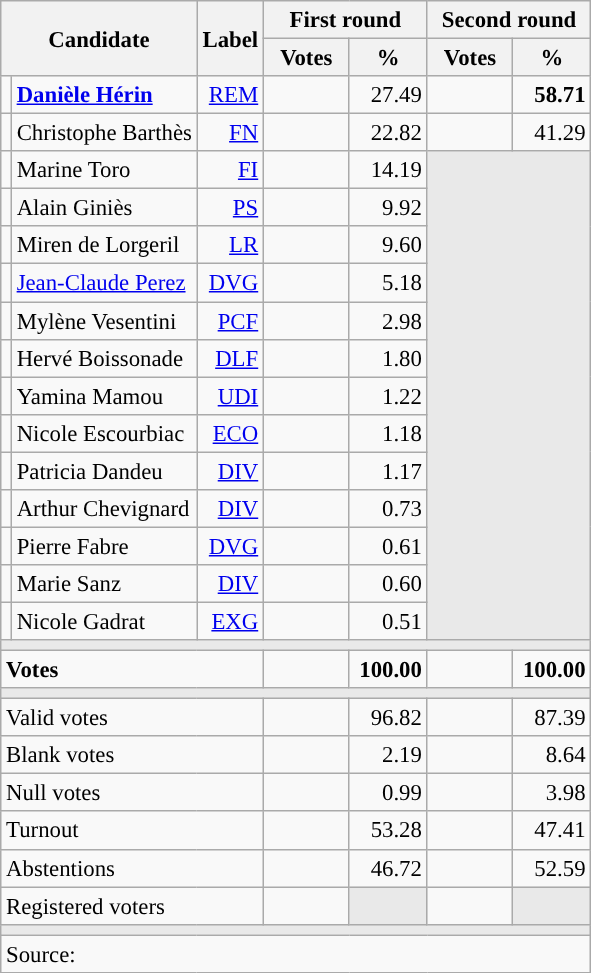<table class="wikitable" style="text-align:right;font-size:95%;">
<tr>
<th rowspan="2" colspan="2">Candidate</th>
<th rowspan="2">Label</th>
<th colspan="2">First round</th>
<th colspan="2">Second round</th>
</tr>
<tr>
<th style="width:50px;">Votes</th>
<th style="width:45px;">%</th>
<th style="width:50px;">Votes</th>
<th style="width:45px;">%</th>
</tr>
<tr>
<td style="color:inherit;background:"></td>
<td style="text-align:left;"><strong><a href='#'>Danièle Hérin</a></strong></td>
<td><a href='#'>REM</a></td>
<td></td>
<td>27.49</td>
<td><strong></strong></td>
<td><strong>58.71</strong></td>
</tr>
<tr>
<td style="color:inherit;background:"></td>
<td style="text-align:left;">Christophe Barthès</td>
<td><a href='#'>FN</a></td>
<td></td>
<td>22.82</td>
<td></td>
<td>41.29</td>
</tr>
<tr>
<td style="color:inherit;background:"></td>
<td style="text-align:left;">Marine Toro</td>
<td><a href='#'>FI</a></td>
<td></td>
<td>14.19</td>
<td colspan="2" rowspan="13" style="background:#E9E9E9;"></td>
</tr>
<tr>
<td style="color:inherit;background:"></td>
<td style="text-align:left;">Alain Giniès</td>
<td><a href='#'>PS</a></td>
<td></td>
<td>9.92</td>
</tr>
<tr>
<td style="color:inherit;background:"></td>
<td style="text-align:left;">Miren de Lorgeril</td>
<td><a href='#'>LR</a></td>
<td></td>
<td>9.60</td>
</tr>
<tr>
<td style="color:inherit;background:"></td>
<td style="text-align:left;"><a href='#'>Jean-Claude Perez</a></td>
<td><a href='#'>DVG</a></td>
<td></td>
<td>5.18</td>
</tr>
<tr>
<td style="color:inherit;background:"></td>
<td style="text-align:left;">Mylène Vesentini</td>
<td><a href='#'>PCF</a></td>
<td></td>
<td>2.98</td>
</tr>
<tr>
<td style="color:inherit;background:"></td>
<td style="text-align:left;">Hervé Boissonade</td>
<td><a href='#'>DLF</a></td>
<td></td>
<td>1.80</td>
</tr>
<tr>
<td style="color:inherit;background:"></td>
<td style="text-align:left;">Yamina Mamou</td>
<td><a href='#'>UDI</a></td>
<td></td>
<td>1.22</td>
</tr>
<tr>
<td style="color:inherit;background:"></td>
<td style="text-align:left;">Nicole Escourbiac</td>
<td><a href='#'>ECO</a></td>
<td></td>
<td>1.18</td>
</tr>
<tr>
<td style="color:inherit;background:"></td>
<td style="text-align:left;">Patricia Dandeu</td>
<td><a href='#'>DIV</a></td>
<td></td>
<td>1.17</td>
</tr>
<tr>
<td style="color:inherit;background:"></td>
<td style="text-align:left;">Arthur Chevignard</td>
<td><a href='#'>DIV</a></td>
<td></td>
<td>0.73</td>
</tr>
<tr>
<td style="color:inherit;background:"></td>
<td style="text-align:left;">Pierre Fabre</td>
<td><a href='#'>DVG</a></td>
<td></td>
<td>0.61</td>
</tr>
<tr>
<td style="color:inherit;background:"></td>
<td style="text-align:left;">Marie Sanz</td>
<td><a href='#'>DIV</a></td>
<td></td>
<td>0.60</td>
</tr>
<tr>
<td style="color:inherit;background:"></td>
<td style="text-align:left;">Nicole Gadrat</td>
<td><a href='#'>EXG</a></td>
<td></td>
<td>0.51</td>
</tr>
<tr>
<td colspan="7" style="background:#E9E9E9;"></td>
</tr>
<tr style="font-weight:bold;">
<td colspan="3" style="text-align:left;">Votes</td>
<td></td>
<td>100.00</td>
<td></td>
<td>100.00</td>
</tr>
<tr>
<td colspan="7" style="background:#E9E9E9;"></td>
</tr>
<tr>
<td colspan="3" style="text-align:left;">Valid votes</td>
<td></td>
<td>96.82</td>
<td></td>
<td>87.39</td>
</tr>
<tr>
<td colspan="3" style="text-align:left;">Blank votes</td>
<td></td>
<td>2.19</td>
<td></td>
<td>8.64</td>
</tr>
<tr>
<td colspan="3" style="text-align:left;">Null votes</td>
<td></td>
<td>0.99</td>
<td></td>
<td>3.98</td>
</tr>
<tr>
<td colspan="3" style="text-align:left;">Turnout</td>
<td></td>
<td>53.28</td>
<td></td>
<td>47.41</td>
</tr>
<tr>
<td colspan="3" style="text-align:left;">Abstentions</td>
<td></td>
<td>46.72</td>
<td></td>
<td>52.59</td>
</tr>
<tr>
<td colspan="3" style="text-align:left;">Registered voters</td>
<td></td>
<td style="background:#E9E9E9;"></td>
<td></td>
<td style="background:#E9E9E9;"></td>
</tr>
<tr>
<td colspan="7" style="background:#E9E9E9;"></td>
</tr>
<tr>
<td colspan="7" style="text-align:left;">Source: </td>
</tr>
</table>
